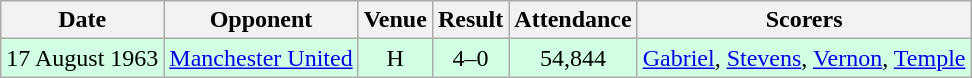<table class="wikitable sortable" style="font-size:100%; text-align:center">
<tr>
<th>Date</th>
<th>Opponent</th>
<th>Venue</th>
<th>Result</th>
<th>Attendance</th>
<th>Scorers</th>
</tr>
<tr style="background-color: #d0ffe3;">
<td>17 August 1963</td>
<td><a href='#'>Manchester United</a></td>
<td>H</td>
<td>4–0</td>
<td>54,844</td>
<td><a href='#'>Gabriel</a>, <a href='#'>Stevens</a>, <a href='#'>Vernon</a>, <a href='#'>Temple</a></td>
</tr>
</table>
